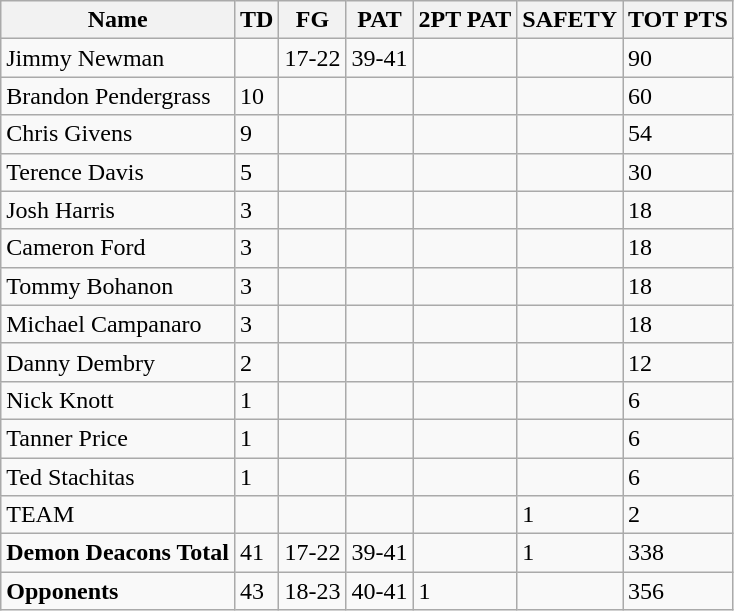<table class="wikitable" style="white-space:nowrap;">
<tr>
<th>Name</th>
<th>TD</th>
<th>FG</th>
<th>PAT</th>
<th>2PT PAT</th>
<th>SAFETY</th>
<th>TOT PTS</th>
</tr>
<tr>
<td>Jimmy Newman</td>
<td></td>
<td>17-22</td>
<td>39-41</td>
<td></td>
<td></td>
<td>90</td>
</tr>
<tr>
<td>Brandon Pendergrass</td>
<td>10</td>
<td></td>
<td></td>
<td></td>
<td></td>
<td>60</td>
</tr>
<tr>
<td>Chris Givens</td>
<td>9</td>
<td></td>
<td></td>
<td></td>
<td></td>
<td>54</td>
</tr>
<tr>
<td>Terence Davis</td>
<td>5</td>
<td></td>
<td></td>
<td></td>
<td></td>
<td>30</td>
</tr>
<tr>
<td>Josh Harris</td>
<td>3</td>
<td></td>
<td></td>
<td></td>
<td></td>
<td>18</td>
</tr>
<tr>
<td>Cameron Ford</td>
<td>3</td>
<td></td>
<td></td>
<td></td>
<td></td>
<td>18</td>
</tr>
<tr>
<td>Tommy Bohanon</td>
<td>3</td>
<td></td>
<td></td>
<td></td>
<td></td>
<td>18</td>
</tr>
<tr>
<td>Michael Campanaro</td>
<td>3</td>
<td></td>
<td></td>
<td></td>
<td></td>
<td>18</td>
</tr>
<tr>
<td>Danny Dembry</td>
<td>2</td>
<td></td>
<td></td>
<td></td>
<td></td>
<td>12</td>
</tr>
<tr>
<td>Nick Knott</td>
<td>1</td>
<td></td>
<td></td>
<td></td>
<td></td>
<td>6</td>
</tr>
<tr>
<td>Tanner Price</td>
<td>1</td>
<td></td>
<td></td>
<td></td>
<td></td>
<td>6</td>
</tr>
<tr>
<td>Ted Stachitas</td>
<td>1</td>
<td></td>
<td></td>
<td></td>
<td></td>
<td>6</td>
</tr>
<tr>
<td>TEAM</td>
<td></td>
<td></td>
<td></td>
<td></td>
<td>1</td>
<td>2</td>
</tr>
<tr>
<td><strong>Demon Deacons Total</strong></td>
<td>41</td>
<td>17-22</td>
<td>39-41</td>
<td></td>
<td>1</td>
<td>338</td>
</tr>
<tr>
<td><strong>Opponents</strong></td>
<td>43</td>
<td>18-23</td>
<td>40-41</td>
<td>1</td>
<td></td>
<td>356</td>
</tr>
</table>
